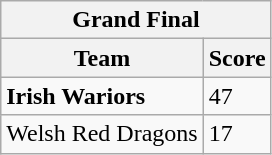<table class="wikitable">
<tr>
<th colspan="2">Grand Final</th>
</tr>
<tr>
<th>Team</th>
<th>Score</th>
</tr>
<tr>
<td><strong>Irish Wariors</strong></td>
<td>47</td>
</tr>
<tr>
<td>Welsh Red Dragons</td>
<td>17</td>
</tr>
</table>
